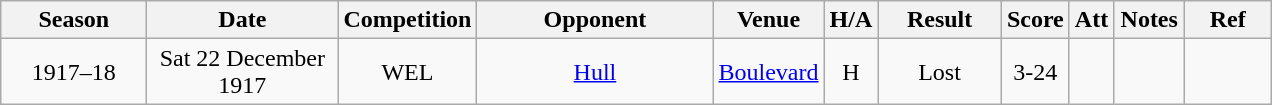<table class="wikitable" style="text-align:center;">
<tr>
<th width=90 abbr="season">Season</th>
<th width=120 abbr="Date">Date</th>
<th width=15 0 abbr="Competition">Competition</th>
<th width=150 abbr="Opp">Opponent</th>
<th width 150 abbr="Venue">Venue</th>
<th width 50 abbr="H/A">H/A</th>
<th width=75 abbr="Result">Result</th>
<th width 100 abbr="Score">Score</th>
<th width 150 abbr=" Att ">Att</th>
<th width=40 abbr="Notes">Notes</th>
<th width=50 abbr="Ref">Ref</th>
</tr>
<tr>
<td>1917–18</td>
<td>Sat 22 December 1917</td>
<td>WEL</td>
<td><a href='#'>Hull</a></td>
<td><a href='#'>Boulevard</a></td>
<td>H</td>
<td>Lost</td>
<td>3-24</td>
<td></td>
<td></td>
<td></td>
</tr>
</table>
